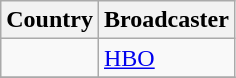<table class="wikitable">
<tr>
<th align=center>Country</th>
<th align=center>Broadcaster</th>
</tr>
<tr>
<td></td>
<td><a href='#'>HBO</a></td>
</tr>
<tr>
</tr>
</table>
